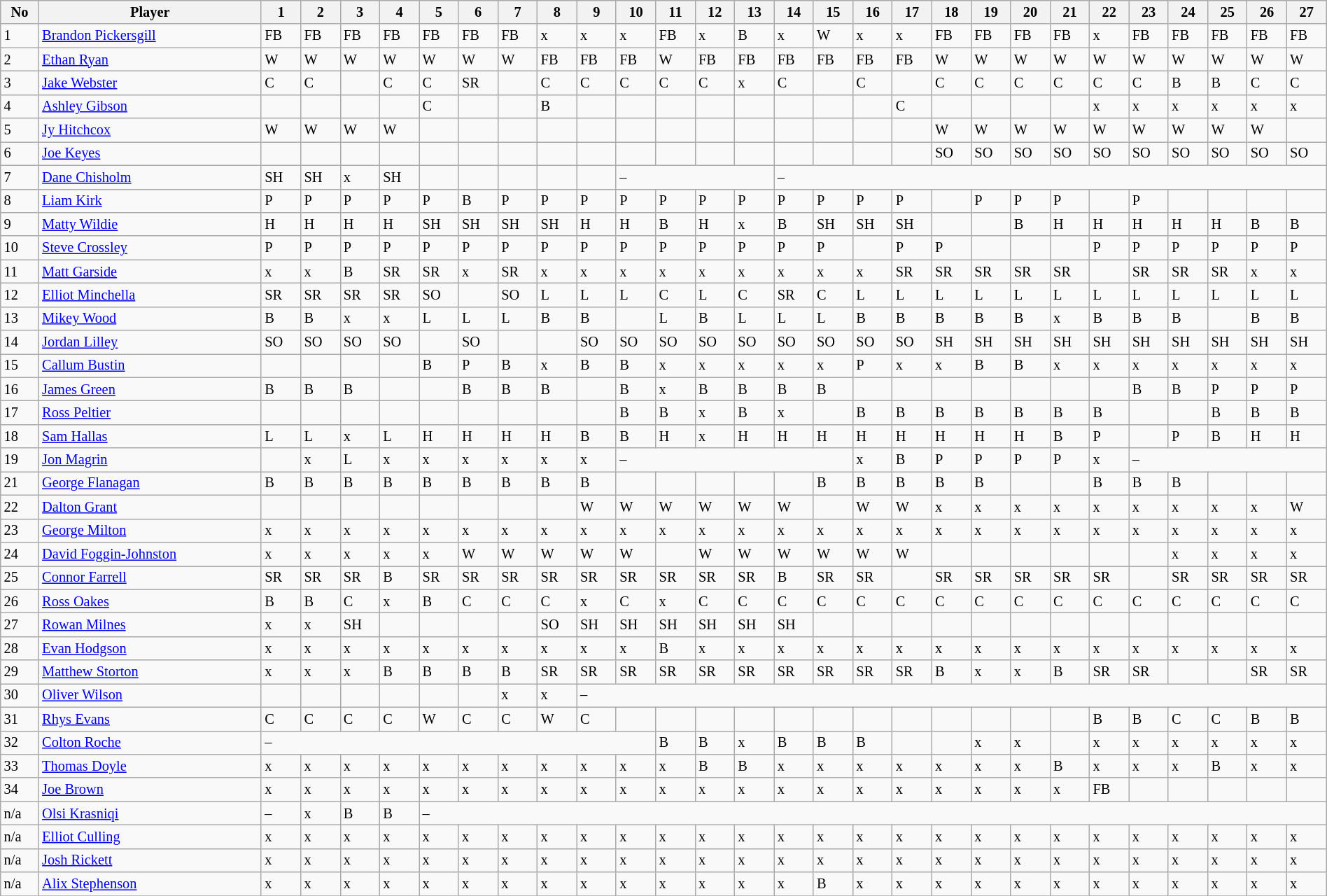<table class="wikitable"  style="font-size:85%; width:100%;">
<tr>
<th>No</th>
<th>Player</th>
<th>1</th>
<th>2</th>
<th>3</th>
<th>4</th>
<th>5</th>
<th>6</th>
<th>7</th>
<th>8</th>
<th>9</th>
<th>10</th>
<th>11</th>
<th>12</th>
<th>13</th>
<th>14</th>
<th>15</th>
<th>16</th>
<th>17</th>
<th>18</th>
<th>19</th>
<th>20</th>
<th>21</th>
<th>22</th>
<th>23</th>
<th>24</th>
<th>25</th>
<th>26</th>
<th>27</th>
</tr>
<tr>
<td>1</td>
<td><a href='#'>Brandon Pickersgill</a></td>
<td>FB</td>
<td>FB</td>
<td>FB</td>
<td>FB</td>
<td>FB</td>
<td>FB</td>
<td>FB</td>
<td>x</td>
<td>x</td>
<td>x</td>
<td>FB</td>
<td>x</td>
<td>B</td>
<td>x</td>
<td>W</td>
<td>x</td>
<td>x</td>
<td>FB</td>
<td>FB</td>
<td>FB</td>
<td>FB</td>
<td>x</td>
<td>FB</td>
<td>FB</td>
<td>FB</td>
<td>FB</td>
<td>FB</td>
</tr>
<tr>
<td>2</td>
<td><a href='#'>Ethan Ryan</a></td>
<td>W</td>
<td>W</td>
<td>W</td>
<td>W</td>
<td>W</td>
<td>W</td>
<td>W</td>
<td>FB</td>
<td>FB</td>
<td>FB</td>
<td>W</td>
<td>FB</td>
<td>FB</td>
<td>FB</td>
<td>FB</td>
<td>FB</td>
<td>FB</td>
<td>W</td>
<td>W</td>
<td>W</td>
<td>W</td>
<td>W</td>
<td>W</td>
<td>W</td>
<td>W</td>
<td>W</td>
<td>W</td>
</tr>
<tr>
<td>3</td>
<td><a href='#'>Jake Webster</a></td>
<td>C</td>
<td>C</td>
<td></td>
<td>C</td>
<td>C</td>
<td>SR</td>
<td></td>
<td>C</td>
<td>C</td>
<td>C</td>
<td>C</td>
<td>C</td>
<td>x</td>
<td>C</td>
<td></td>
<td>C</td>
<td></td>
<td>C</td>
<td>C</td>
<td>C</td>
<td>C</td>
<td>C</td>
<td>C</td>
<td>B</td>
<td>B</td>
<td>C</td>
<td>C</td>
</tr>
<tr>
<td>4</td>
<td><a href='#'>Ashley Gibson</a></td>
<td></td>
<td></td>
<td></td>
<td></td>
<td>C</td>
<td></td>
<td></td>
<td>B</td>
<td></td>
<td></td>
<td></td>
<td></td>
<td></td>
<td></td>
<td></td>
<td></td>
<td>C</td>
<td></td>
<td></td>
<td></td>
<td></td>
<td>x</td>
<td>x</td>
<td>x</td>
<td>x</td>
<td>x</td>
<td>x</td>
</tr>
<tr>
<td>5</td>
<td><a href='#'>Jy Hitchcox</a></td>
<td>W</td>
<td>W</td>
<td>W</td>
<td>W</td>
<td></td>
<td></td>
<td></td>
<td></td>
<td></td>
<td></td>
<td></td>
<td></td>
<td></td>
<td></td>
<td></td>
<td></td>
<td></td>
<td>W</td>
<td>W</td>
<td>W</td>
<td>W</td>
<td>W</td>
<td>W</td>
<td>W</td>
<td>W</td>
<td>W</td>
<td></td>
</tr>
<tr>
<td>6</td>
<td><a href='#'>Joe Keyes</a></td>
<td></td>
<td></td>
<td></td>
<td></td>
<td></td>
<td></td>
<td></td>
<td></td>
<td></td>
<td></td>
<td></td>
<td></td>
<td></td>
<td></td>
<td></td>
<td></td>
<td></td>
<td>SO</td>
<td>SO</td>
<td>SO</td>
<td>SO</td>
<td>SO</td>
<td>SO</td>
<td>SO</td>
<td>SO</td>
<td>SO</td>
<td>SO</td>
</tr>
<tr>
<td>7</td>
<td><a href='#'>Dane Chisholm</a></td>
<td>SH</td>
<td>SH</td>
<td>x</td>
<td>SH</td>
<td></td>
<td></td>
<td></td>
<td></td>
<td></td>
<td colspan="4">–</td>
<td colspan="14">–</td>
</tr>
<tr>
<td>8</td>
<td><a href='#'>Liam Kirk</a></td>
<td>P</td>
<td>P</td>
<td>P</td>
<td>P</td>
<td>P</td>
<td>B</td>
<td>P</td>
<td>P</td>
<td>P</td>
<td>P</td>
<td>P</td>
<td>P</td>
<td>P</td>
<td>P</td>
<td>P</td>
<td>P</td>
<td>P</td>
<td></td>
<td>P</td>
<td>P</td>
<td>P</td>
<td></td>
<td>P</td>
<td></td>
<td></td>
<td></td>
<td></td>
</tr>
<tr>
<td>9</td>
<td><a href='#'>Matty Wildie</a></td>
<td>H</td>
<td>H</td>
<td>H</td>
<td>H</td>
<td>SH</td>
<td>SH</td>
<td>SH</td>
<td>SH</td>
<td>H</td>
<td>H</td>
<td>B</td>
<td>H</td>
<td>x</td>
<td>B</td>
<td>SH</td>
<td>SH</td>
<td>SH</td>
<td></td>
<td></td>
<td>B</td>
<td>H</td>
<td>H</td>
<td>H</td>
<td>H</td>
<td>H</td>
<td>B</td>
<td>B</td>
</tr>
<tr>
<td>10</td>
<td><a href='#'>Steve Crossley</a></td>
<td>P</td>
<td>P</td>
<td>P</td>
<td>P</td>
<td>P</td>
<td>P</td>
<td>P</td>
<td>P</td>
<td>P</td>
<td>P</td>
<td>P</td>
<td>P</td>
<td>P</td>
<td>P</td>
<td>P</td>
<td></td>
<td>P</td>
<td>P</td>
<td></td>
<td></td>
<td></td>
<td>P</td>
<td>P</td>
<td>P</td>
<td>P</td>
<td>P</td>
<td>P</td>
</tr>
<tr>
<td>11</td>
<td><a href='#'>Matt Garside</a></td>
<td>x</td>
<td>x</td>
<td>B</td>
<td>SR</td>
<td>SR</td>
<td>x</td>
<td>SR</td>
<td>x</td>
<td>x</td>
<td>x</td>
<td>x</td>
<td>x</td>
<td>x</td>
<td>x</td>
<td>x</td>
<td>x</td>
<td>SR</td>
<td>SR</td>
<td>SR</td>
<td>SR</td>
<td>SR</td>
<td></td>
<td>SR</td>
<td>SR</td>
<td>SR</td>
<td>x</td>
<td>x</td>
</tr>
<tr>
<td>12</td>
<td><a href='#'>Elliot Minchella</a></td>
<td>SR</td>
<td>SR</td>
<td>SR</td>
<td>SR</td>
<td>SO</td>
<td></td>
<td>SO</td>
<td>L</td>
<td>L</td>
<td>L</td>
<td>C</td>
<td>L</td>
<td>C</td>
<td>SR</td>
<td>C</td>
<td>L</td>
<td>L</td>
<td>L</td>
<td>L</td>
<td>L</td>
<td>L</td>
<td>L</td>
<td>L</td>
<td>L</td>
<td>L</td>
<td>L</td>
<td>L</td>
</tr>
<tr>
<td>13</td>
<td><a href='#'>Mikey Wood</a></td>
<td>B</td>
<td>B</td>
<td>x</td>
<td>x</td>
<td>L</td>
<td>L</td>
<td>L</td>
<td>B</td>
<td>B</td>
<td></td>
<td>L</td>
<td>B</td>
<td>L</td>
<td>L</td>
<td>L</td>
<td>B</td>
<td>B</td>
<td>B</td>
<td>B</td>
<td>B</td>
<td>x</td>
<td>B</td>
<td>B</td>
<td>B</td>
<td></td>
<td>B</td>
<td>B</td>
</tr>
<tr>
<td>14</td>
<td><a href='#'>Jordan Lilley</a></td>
<td>SO</td>
<td>SO</td>
<td>SO</td>
<td>SO</td>
<td></td>
<td>SO</td>
<td></td>
<td></td>
<td>SO</td>
<td>SO</td>
<td>SO</td>
<td>SO</td>
<td>SO</td>
<td>SO</td>
<td>SO</td>
<td>SO</td>
<td>SO</td>
<td>SH</td>
<td>SH</td>
<td>SH</td>
<td>SH</td>
<td>SH</td>
<td>SH</td>
<td>SH</td>
<td>SH</td>
<td>SH</td>
<td>SH</td>
</tr>
<tr>
<td>15</td>
<td><a href='#'>Callum Bustin</a></td>
<td></td>
<td></td>
<td></td>
<td></td>
<td>B</td>
<td>P</td>
<td>B</td>
<td>x</td>
<td>B</td>
<td>B</td>
<td>x</td>
<td>x</td>
<td>x</td>
<td>x</td>
<td>x</td>
<td>P</td>
<td>x</td>
<td>x</td>
<td>B</td>
<td>B</td>
<td>x</td>
<td>x</td>
<td>x</td>
<td>x</td>
<td>x</td>
<td>x</td>
<td>x</td>
</tr>
<tr>
<td>16</td>
<td><a href='#'>James Green</a></td>
<td>B</td>
<td>B</td>
<td>B</td>
<td></td>
<td></td>
<td>B</td>
<td>B</td>
<td>B</td>
<td></td>
<td>B</td>
<td>x</td>
<td>B</td>
<td>B</td>
<td>B</td>
<td>B</td>
<td></td>
<td></td>
<td></td>
<td></td>
<td></td>
<td></td>
<td></td>
<td>B</td>
<td>B</td>
<td>P</td>
<td>P</td>
<td>P</td>
</tr>
<tr>
<td>17</td>
<td><a href='#'>Ross Peltier</a></td>
<td></td>
<td></td>
<td></td>
<td></td>
<td></td>
<td></td>
<td></td>
<td></td>
<td></td>
<td>B</td>
<td>B</td>
<td>x</td>
<td>B</td>
<td>x</td>
<td></td>
<td>B</td>
<td>B</td>
<td>B</td>
<td>B</td>
<td>B</td>
<td>B</td>
<td>B</td>
<td></td>
<td></td>
<td>B</td>
<td>B</td>
<td>B</td>
</tr>
<tr>
<td>18</td>
<td><a href='#'>Sam Hallas</a></td>
<td>L</td>
<td>L</td>
<td>x</td>
<td>L</td>
<td>H</td>
<td>H</td>
<td>H</td>
<td>H</td>
<td>B</td>
<td>B</td>
<td>H</td>
<td>x</td>
<td>H</td>
<td>H</td>
<td>H</td>
<td>H</td>
<td>H</td>
<td>H</td>
<td>H</td>
<td>H</td>
<td>B</td>
<td>P</td>
<td></td>
<td>P</td>
<td>B</td>
<td>H</td>
<td>H</td>
</tr>
<tr>
<td>19</td>
<td><a href='#'>Jon Magrin</a></td>
<td></td>
<td>x</td>
<td>L</td>
<td>x</td>
<td>x</td>
<td>x</td>
<td>x</td>
<td>x</td>
<td>x</td>
<td colspan="6">–</td>
<td>x</td>
<td>B</td>
<td>P</td>
<td>P</td>
<td>P</td>
<td>P</td>
<td>x</td>
<td colspan="5">–</td>
</tr>
<tr>
<td>21</td>
<td><a href='#'>George Flanagan</a></td>
<td>B</td>
<td>B</td>
<td>B</td>
<td>B</td>
<td>B</td>
<td>B</td>
<td>B</td>
<td>B</td>
<td>B</td>
<td></td>
<td></td>
<td></td>
<td></td>
<td></td>
<td>B</td>
<td>B</td>
<td>B</td>
<td>B</td>
<td>B</td>
<td></td>
<td></td>
<td>B</td>
<td>B</td>
<td>B</td>
<td></td>
<td></td>
<td></td>
</tr>
<tr>
<td>22</td>
<td><a href='#'>Dalton Grant</a></td>
<td></td>
<td></td>
<td></td>
<td></td>
<td></td>
<td></td>
<td></td>
<td></td>
<td>W</td>
<td>W</td>
<td>W</td>
<td>W</td>
<td>W</td>
<td>W</td>
<td></td>
<td>W</td>
<td>W</td>
<td>x</td>
<td>x</td>
<td>x</td>
<td>x</td>
<td>x</td>
<td>x</td>
<td>x</td>
<td>x</td>
<td>x</td>
<td>W</td>
</tr>
<tr>
<td>23</td>
<td><a href='#'>George Milton</a></td>
<td>x</td>
<td>x</td>
<td>x</td>
<td>x</td>
<td>x</td>
<td>x</td>
<td>x</td>
<td>x</td>
<td>x</td>
<td>x</td>
<td>x</td>
<td>x</td>
<td>x</td>
<td>x</td>
<td>x</td>
<td>x</td>
<td>x</td>
<td>x</td>
<td>x</td>
<td>x</td>
<td>x</td>
<td>x</td>
<td>x</td>
<td>x</td>
<td>x</td>
<td>x</td>
<td>x</td>
</tr>
<tr>
<td>24</td>
<td><a href='#'>David Foggin-Johnston</a></td>
<td>x</td>
<td>x</td>
<td>x</td>
<td>x</td>
<td>x</td>
<td>W</td>
<td>W</td>
<td>W</td>
<td>W</td>
<td>W</td>
<td></td>
<td>W</td>
<td>W</td>
<td>W</td>
<td>W</td>
<td>W</td>
<td>W</td>
<td></td>
<td></td>
<td></td>
<td></td>
<td></td>
<td></td>
<td>x</td>
<td>x</td>
<td>x</td>
<td>x</td>
</tr>
<tr>
<td>25</td>
<td><a href='#'>Connor Farrell</a></td>
<td>SR</td>
<td>SR</td>
<td>SR</td>
<td>B</td>
<td>SR</td>
<td>SR</td>
<td>SR</td>
<td>SR</td>
<td>SR</td>
<td>SR</td>
<td>SR</td>
<td>SR</td>
<td>SR</td>
<td>B</td>
<td>SR</td>
<td>SR</td>
<td></td>
<td>SR</td>
<td>SR</td>
<td>SR</td>
<td>SR</td>
<td>SR</td>
<td></td>
<td>SR</td>
<td>SR</td>
<td>SR</td>
<td>SR</td>
</tr>
<tr>
<td>26</td>
<td><a href='#'>Ross Oakes</a></td>
<td>B</td>
<td>B</td>
<td>C</td>
<td>x</td>
<td>B</td>
<td>C</td>
<td>C</td>
<td>C</td>
<td>x</td>
<td>C</td>
<td>x</td>
<td>C</td>
<td>C</td>
<td>C</td>
<td>C</td>
<td>C</td>
<td>C</td>
<td>C</td>
<td>C</td>
<td>C</td>
<td>C</td>
<td>C</td>
<td>C</td>
<td>C</td>
<td>C</td>
<td>C</td>
<td>C</td>
</tr>
<tr>
<td>27</td>
<td><a href='#'>Rowan Milnes</a></td>
<td>x</td>
<td>x</td>
<td>SH</td>
<td></td>
<td></td>
<td></td>
<td></td>
<td>SO</td>
<td>SH</td>
<td>SH</td>
<td>SH</td>
<td>SH</td>
<td>SH</td>
<td>SH</td>
<td></td>
<td></td>
<td></td>
<td></td>
<td></td>
<td></td>
<td></td>
<td></td>
<td></td>
<td></td>
<td></td>
<td></td>
<td></td>
</tr>
<tr>
<td>28</td>
<td><a href='#'>Evan Hodgson</a></td>
<td>x</td>
<td>x</td>
<td>x</td>
<td>x</td>
<td>x</td>
<td>x</td>
<td>x</td>
<td>x</td>
<td>x</td>
<td>x</td>
<td>B</td>
<td>x</td>
<td>x</td>
<td>x</td>
<td>x</td>
<td>x</td>
<td>x</td>
<td>x</td>
<td>x</td>
<td>x</td>
<td>x</td>
<td>x</td>
<td>x</td>
<td>x</td>
<td>x</td>
<td>x</td>
<td>x</td>
</tr>
<tr>
<td>29</td>
<td><a href='#'>Matthew Storton</a></td>
<td>x</td>
<td>x</td>
<td>x</td>
<td>B</td>
<td>B</td>
<td>B</td>
<td>B</td>
<td>SR</td>
<td>SR</td>
<td>SR</td>
<td>SR</td>
<td>SR</td>
<td>SR</td>
<td>SR</td>
<td>SR</td>
<td>SR</td>
<td>SR</td>
<td>B</td>
<td>x</td>
<td>x</td>
<td>B</td>
<td>SR</td>
<td>SR</td>
<td></td>
<td></td>
<td>SR</td>
<td>SR</td>
</tr>
<tr>
<td>30</td>
<td><a href='#'>Oliver Wilson</a></td>
<td></td>
<td></td>
<td></td>
<td></td>
<td></td>
<td></td>
<td>x</td>
<td>x</td>
<td colspan="19">–</td>
</tr>
<tr>
<td>31</td>
<td><a href='#'>Rhys Evans</a></td>
<td>C</td>
<td>C</td>
<td>C</td>
<td>C</td>
<td>W</td>
<td>C</td>
<td>C</td>
<td>W</td>
<td>C</td>
<td></td>
<td></td>
<td></td>
<td></td>
<td></td>
<td></td>
<td></td>
<td></td>
<td></td>
<td></td>
<td></td>
<td></td>
<td>B</td>
<td>B</td>
<td>C</td>
<td>C</td>
<td>B</td>
<td>B</td>
</tr>
<tr>
<td>32</td>
<td><a href='#'>Colton Roche</a></td>
<td colspan="10">–</td>
<td>B</td>
<td>B</td>
<td>x</td>
<td>B</td>
<td>B</td>
<td>B</td>
<td></td>
<td></td>
<td>x</td>
<td>x</td>
<td></td>
<td>x</td>
<td>x</td>
<td>x</td>
<td>x</td>
<td>x</td>
<td>x</td>
</tr>
<tr>
<td>33</td>
<td><a href='#'>Thomas Doyle</a></td>
<td>x</td>
<td>x</td>
<td>x</td>
<td>x</td>
<td>x</td>
<td>x</td>
<td>x</td>
<td>x</td>
<td>x</td>
<td>x</td>
<td>x</td>
<td>B</td>
<td>B</td>
<td>x</td>
<td>x</td>
<td>x</td>
<td>x</td>
<td>x</td>
<td>x</td>
<td>x</td>
<td>B</td>
<td>x</td>
<td>x</td>
<td>x</td>
<td>B</td>
<td>x</td>
<td>x</td>
</tr>
<tr>
<td>34</td>
<td><a href='#'>Joe Brown</a></td>
<td>x</td>
<td>x</td>
<td>x</td>
<td>x</td>
<td>x</td>
<td>x</td>
<td>x</td>
<td>x</td>
<td>x</td>
<td>x</td>
<td>x</td>
<td>x</td>
<td>x</td>
<td>x</td>
<td>x</td>
<td>x</td>
<td>x</td>
<td>x</td>
<td>x</td>
<td>x</td>
<td>x</td>
<td>FB</td>
<td></td>
<td></td>
<td></td>
<td></td>
<td></td>
</tr>
<tr>
<td>n/a</td>
<td><a href='#'>Olsi Krasniqi</a></td>
<td colspan="1">–</td>
<td>x</td>
<td>B</td>
<td>B</td>
<td colspan="23">–</td>
</tr>
<tr>
<td>n/a</td>
<td><a href='#'>Elliot Culling</a></td>
<td>x</td>
<td>x</td>
<td>x</td>
<td>x</td>
<td>x</td>
<td>x</td>
<td>x</td>
<td>x</td>
<td>x</td>
<td>x</td>
<td>x</td>
<td>x</td>
<td>x</td>
<td>x</td>
<td>x</td>
<td>x</td>
<td>x</td>
<td>x</td>
<td>x</td>
<td>x</td>
<td>x</td>
<td>x</td>
<td>x</td>
<td>x</td>
<td>x</td>
<td>x</td>
<td>x</td>
</tr>
<tr>
<td>n/a</td>
<td><a href='#'>Josh Rickett</a></td>
<td>x</td>
<td>x</td>
<td>x</td>
<td>x</td>
<td>x</td>
<td>x</td>
<td>x</td>
<td>x</td>
<td>x</td>
<td>x</td>
<td>x</td>
<td>x</td>
<td>x</td>
<td>x</td>
<td>x</td>
<td>x</td>
<td>x</td>
<td>x</td>
<td>x</td>
<td>x</td>
<td>x</td>
<td>x</td>
<td>x</td>
<td>x</td>
<td>x</td>
<td>x</td>
<td>x</td>
</tr>
<tr>
<td>n/a</td>
<td><a href='#'>Alix Stephenson</a></td>
<td>x</td>
<td>x</td>
<td>x</td>
<td>x</td>
<td>x</td>
<td>x</td>
<td>x</td>
<td>x</td>
<td>x</td>
<td>x</td>
<td>x</td>
<td>x</td>
<td>x</td>
<td>x</td>
<td>B</td>
<td>x</td>
<td>x</td>
<td>x</td>
<td>x</td>
<td>x</td>
<td>x</td>
<td>x</td>
<td>x</td>
<td>x</td>
<td>x</td>
<td>x</td>
<td>x</td>
</tr>
<tr>
</tr>
</table>
